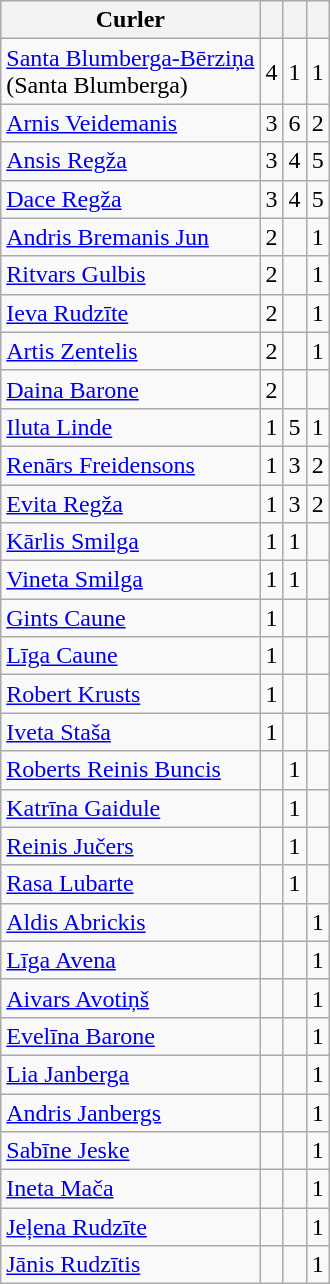<table class="wikitable" style="text-align:center;">
<tr>
<th>Curler</th>
<th></th>
<th></th>
<th></th>
</tr>
<tr>
<td align="left"><a href='#'>Santa Blumberga-Bērziņa</a><br>(Santa Blumberga)</td>
<td>4</td>
<td>1</td>
<td>1</td>
</tr>
<tr>
<td align="left"><a href='#'>Arnis Veidemanis</a></td>
<td>3</td>
<td>6</td>
<td>2</td>
</tr>
<tr>
<td align="left"><a href='#'>Ansis Regža</a></td>
<td>3</td>
<td>4</td>
<td>5</td>
</tr>
<tr>
<td align="left"><a href='#'>Dace Regža</a></td>
<td>3</td>
<td>4</td>
<td>5</td>
</tr>
<tr>
<td align="left"><a href='#'>Andris Bremanis Jun</a></td>
<td>2</td>
<td></td>
<td>1</td>
</tr>
<tr>
<td align="left"><a href='#'>Ritvars Gulbis</a></td>
<td>2</td>
<td></td>
<td>1</td>
</tr>
<tr>
<td align="left"><a href='#'>Ieva Rudzīte</a></td>
<td>2</td>
<td></td>
<td>1</td>
</tr>
<tr>
<td align="left"><a href='#'>Artis Zentelis</a></td>
<td>2</td>
<td></td>
<td>1</td>
</tr>
<tr>
<td align="left"><a href='#'>Daina Barone</a></td>
<td>2</td>
<td></td>
<td></td>
</tr>
<tr>
<td align="left"><a href='#'>Iluta Linde</a></td>
<td>1</td>
<td>5</td>
<td>1</td>
</tr>
<tr>
<td align="left"><a href='#'>Renārs Freidensons</a></td>
<td>1</td>
<td>3</td>
<td>2</td>
</tr>
<tr>
<td align="left"><a href='#'>Evita Regža</a></td>
<td>1</td>
<td>3</td>
<td>2</td>
</tr>
<tr>
<td align="left"><a href='#'>Kārlis Smilga</a></td>
<td>1</td>
<td>1</td>
<td></td>
</tr>
<tr>
<td align="left"><a href='#'>Vineta Smilga</a></td>
<td>1</td>
<td>1</td>
<td></td>
</tr>
<tr>
<td align="left"><a href='#'>Gints Caune</a></td>
<td>1</td>
<td></td>
<td></td>
</tr>
<tr>
<td align="left"><a href='#'>Līga Caune</a></td>
<td>1</td>
<td></td>
<td></td>
</tr>
<tr>
<td align="left"><a href='#'>Robert Krusts</a></td>
<td>1</td>
<td></td>
<td></td>
</tr>
<tr>
<td align="left"><a href='#'>Iveta Staša</a></td>
<td>1</td>
<td></td>
<td></td>
</tr>
<tr>
<td align="left"><a href='#'>Roberts Reinis Buncis</a></td>
<td></td>
<td>1</td>
<td></td>
</tr>
<tr>
<td align="left"><a href='#'>Katrīna Gaidule</a></td>
<td></td>
<td>1</td>
<td></td>
</tr>
<tr>
<td align="left"><a href='#'>Reinis Jučers</a></td>
<td></td>
<td>1</td>
<td></td>
</tr>
<tr>
<td align="left"><a href='#'>Rasa Lubarte</a></td>
<td></td>
<td>1</td>
<td></td>
</tr>
<tr>
<td align="left"><a href='#'>Aldis Abrickis</a></td>
<td></td>
<td></td>
<td>1</td>
</tr>
<tr>
<td align="left"><a href='#'>Līga Avena</a></td>
<td></td>
<td></td>
<td>1</td>
</tr>
<tr>
<td align="left"><a href='#'>Aivars Avotiņš</a></td>
<td></td>
<td></td>
<td>1</td>
</tr>
<tr>
<td align="left"><a href='#'>Evelīna Barone</a></td>
<td></td>
<td></td>
<td>1</td>
</tr>
<tr>
<td align="left"><a href='#'>Lia Janberga</a></td>
<td></td>
<td></td>
<td>1</td>
</tr>
<tr>
<td align="left"><a href='#'>Andris Janbergs</a></td>
<td></td>
<td></td>
<td>1</td>
</tr>
<tr>
<td align="left"><a href='#'>Sabīne Jeske</a></td>
<td></td>
<td></td>
<td>1</td>
</tr>
<tr>
<td align="left"><a href='#'>Ineta Mača</a></td>
<td></td>
<td></td>
<td>1</td>
</tr>
<tr>
<td align="left"><a href='#'>Jeļena Rudzīte</a></td>
<td></td>
<td></td>
<td>1</td>
</tr>
<tr>
<td align="left"><a href='#'>Jānis Rudzītis</a></td>
<td></td>
<td></td>
<td>1</td>
</tr>
</table>
